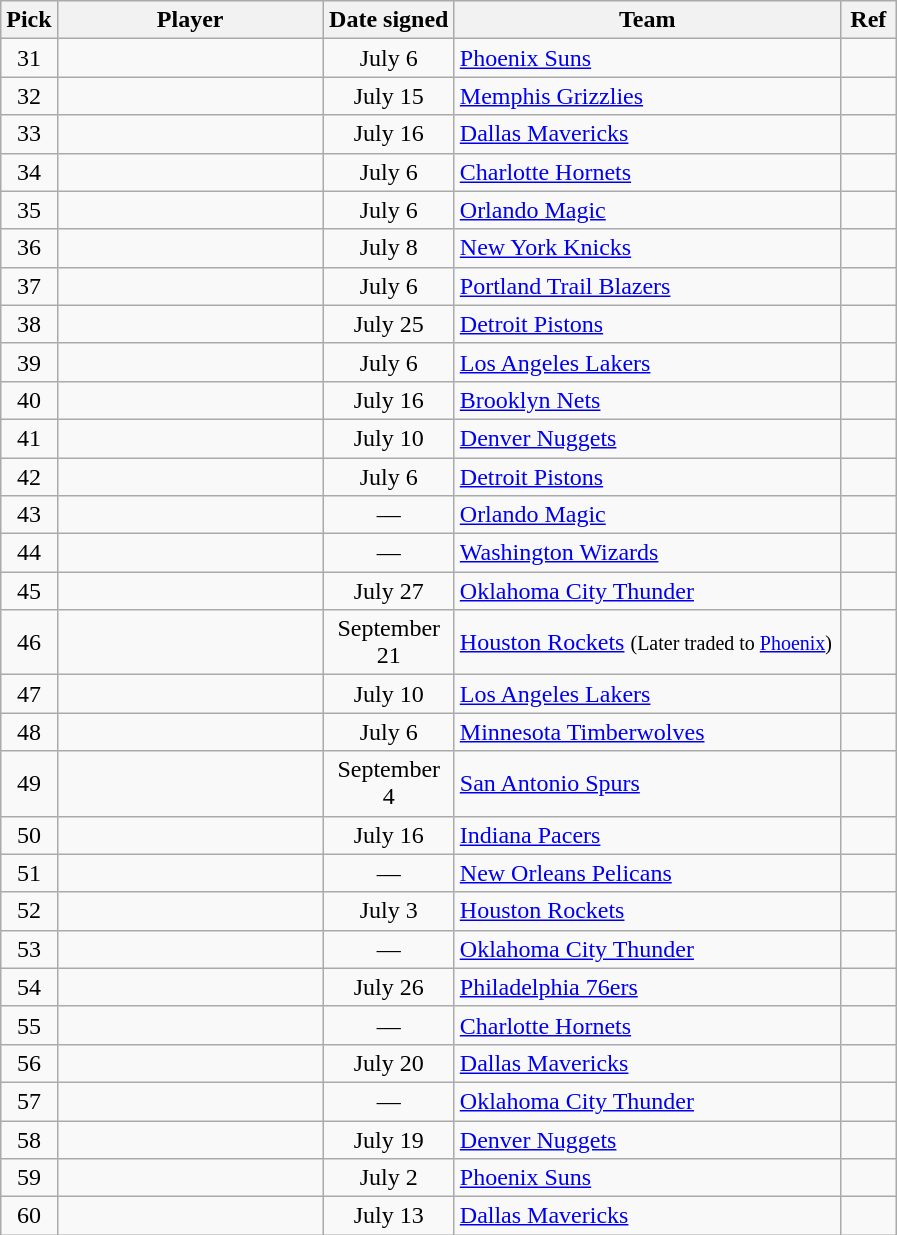<table class="wikitable sortable" style="text-align:left">
<tr>
<th style="width:30px">Pick</th>
<th style="width:170px">Player</th>
<th style="width:80px">Date signed</th>
<th style="width:250px">Team</th>
<th class="unsortable" style="width:30px">Ref</th>
</tr>
<tr>
<td align=center>31</td>
<td></td>
<td align=center>July 6</td>
<td><a href='#'>Phoenix Suns</a></td>
<td align=center></td>
</tr>
<tr>
<td align=center>32</td>
<td></td>
<td align=center>July 15</td>
<td><a href='#'>Memphis Grizzlies</a></td>
<td align=center></td>
</tr>
<tr>
<td align=center>33</td>
<td></td>
<td align=center>July 16</td>
<td><a href='#'>Dallas Mavericks</a></td>
<td align=center></td>
</tr>
<tr>
<td align=center>34</td>
<td></td>
<td align=center>July 6</td>
<td><a href='#'>Charlotte Hornets</a></td>
<td align=center></td>
</tr>
<tr>
<td align=center>35</td>
<td></td>
<td align=center>July 6</td>
<td><a href='#'>Orlando Magic</a></td>
<td align=center></td>
</tr>
<tr>
<td align=center>36</td>
<td></td>
<td align=center>July 8</td>
<td><a href='#'>New York Knicks</a></td>
<td align=center></td>
</tr>
<tr>
<td align=center>37</td>
<td></td>
<td align=center>July 6</td>
<td><a href='#'>Portland Trail Blazers</a></td>
<td align=center></td>
</tr>
<tr>
<td align=center>38</td>
<td></td>
<td align=center>July 25</td>
<td><a href='#'>Detroit Pistons</a></td>
<td align=center></td>
</tr>
<tr>
<td align=center>39</td>
<td></td>
<td align=center>July 6</td>
<td><a href='#'>Los Angeles Lakers</a></td>
<td align=center></td>
</tr>
<tr>
<td align=center>40</td>
<td></td>
<td align=center>July 16</td>
<td><a href='#'>Brooklyn Nets</a></td>
<td align=center></td>
</tr>
<tr>
<td align=center>41</td>
<td></td>
<td align=center>July 10</td>
<td><a href='#'>Denver Nuggets</a></td>
<td align=center></td>
</tr>
<tr>
<td align=center>42</td>
<td></td>
<td align=center>July 6</td>
<td><a href='#'>Detroit Pistons</a></td>
<td align=center></td>
</tr>
<tr>
<td align=center>43</td>
<td></td>
<td align=center>—</td>
<td><a href='#'>Orlando Magic</a></td>
<td align=center></td>
</tr>
<tr>
<td align=center>44</td>
<td></td>
<td align=center>—</td>
<td><a href='#'>Washington Wizards</a></td>
<td align=center></td>
</tr>
<tr>
<td align=center>45</td>
<td></td>
<td align=center>July 27</td>
<td><a href='#'>Oklahoma City Thunder</a></td>
<td align=center></td>
</tr>
<tr>
<td align=center>46</td>
<td></td>
<td align=center>September 21</td>
<td><a href='#'>Houston Rockets</a> <small>(Later traded to <a href='#'>Phoenix</a>)</small></td>
<td align=center></td>
</tr>
<tr>
<td align=center>47</td>
<td></td>
<td align=center>July 10</td>
<td><a href='#'>Los Angeles Lakers</a></td>
<td align=center></td>
</tr>
<tr>
<td align=center>48</td>
<td></td>
<td align=center>July 6</td>
<td><a href='#'>Minnesota Timberwolves</a></td>
<td align=center></td>
</tr>
<tr>
<td align=center>49</td>
<td></td>
<td align=center>September 4</td>
<td><a href='#'>San Antonio Spurs</a></td>
<td align=center></td>
</tr>
<tr>
<td align=center>50</td>
<td></td>
<td align=center>July 16</td>
<td><a href='#'>Indiana Pacers</a></td>
<td align=center></td>
</tr>
<tr>
<td align=center>51</td>
<td></td>
<td align=center>—</td>
<td><a href='#'>New Orleans Pelicans</a></td>
<td align=center></td>
</tr>
<tr>
<td align=center>52</td>
<td></td>
<td align=center>July 3</td>
<td><a href='#'>Houston Rockets</a></td>
<td align=center></td>
</tr>
<tr>
<td align=center>53</td>
<td></td>
<td align=center>—</td>
<td><a href='#'>Oklahoma City Thunder</a></td>
<td align=center></td>
</tr>
<tr>
<td align=center>54</td>
<td></td>
<td align=center>July 26</td>
<td><a href='#'>Philadelphia 76ers</a></td>
<td align=center></td>
</tr>
<tr>
<td align=center>55</td>
<td></td>
<td align=center>—</td>
<td><a href='#'>Charlotte Hornets</a></td>
<td align=center></td>
</tr>
<tr>
<td align=center>56</td>
<td></td>
<td align=center>July 20</td>
<td><a href='#'>Dallas Mavericks</a></td>
<td align=center></td>
</tr>
<tr>
<td align=center>57</td>
<td></td>
<td align=center>—</td>
<td><a href='#'>Oklahoma City Thunder</a></td>
<td align=center></td>
</tr>
<tr>
<td align=center>58</td>
<td></td>
<td align=center>July 19</td>
<td><a href='#'>Denver Nuggets</a></td>
<td align=center></td>
</tr>
<tr>
<td align=center>59</td>
<td></td>
<td align=center>July 2</td>
<td><a href='#'>Phoenix Suns</a></td>
<td align=center></td>
</tr>
<tr>
<td align=center>60</td>
<td></td>
<td align=center>July 13</td>
<td><a href='#'>Dallas Mavericks</a></td>
<td align=center></td>
</tr>
</table>
